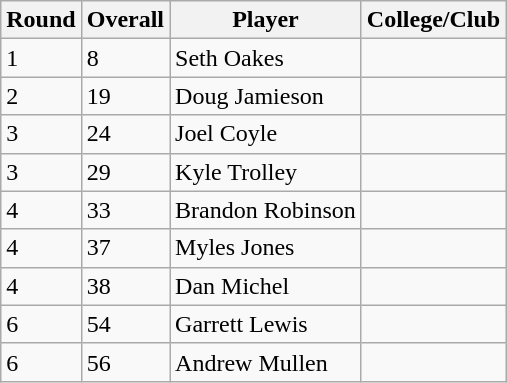<table class="wikitable">
<tr>
<th>Round</th>
<th>Overall</th>
<th>Player</th>
<th>College/Club</th>
</tr>
<tr>
<td>1</td>
<td>8</td>
<td>Seth Oakes</td>
<td></td>
</tr>
<tr>
<td>2</td>
<td>19</td>
<td>Doug Jamieson</td>
<td></td>
</tr>
<tr>
<td>3</td>
<td>24</td>
<td>Joel Coyle</td>
<td></td>
</tr>
<tr>
<td>3</td>
<td>29</td>
<td>Kyle Trolley</td>
<td></td>
</tr>
<tr>
<td>4</td>
<td>33</td>
<td>Brandon Robinson</td>
<td></td>
</tr>
<tr>
<td>4</td>
<td>37</td>
<td>Myles Jones</td>
<td></td>
</tr>
<tr>
<td>4</td>
<td>38</td>
<td>Dan Michel</td>
<td></td>
</tr>
<tr>
<td>6</td>
<td>54</td>
<td>Garrett Lewis</td>
<td></td>
</tr>
<tr>
<td>6</td>
<td>56</td>
<td>Andrew Mullen</td>
<td></td>
</tr>
</table>
